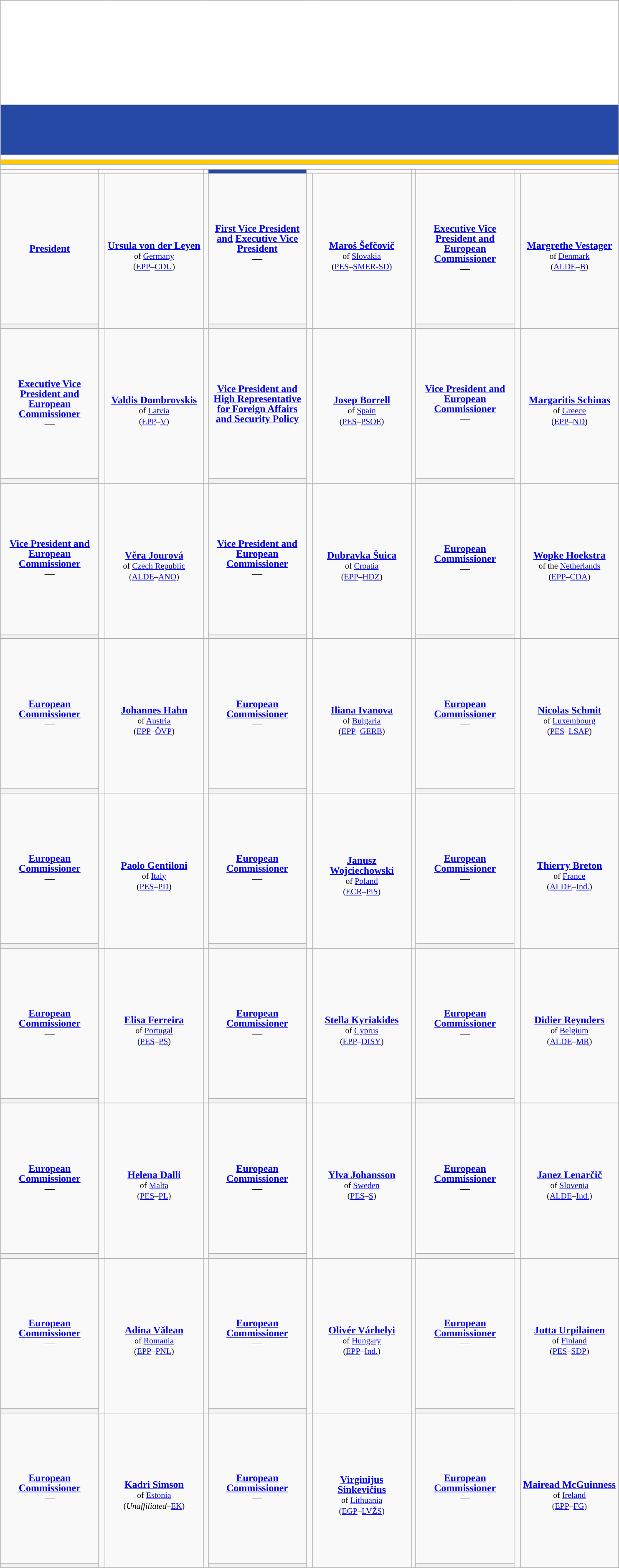<table class="wikitable" style="text-align: center; line-height:16px;">
<tr>
<td colspan="11" style="height: 10em; background:white"></td>
</tr>
<tr style="height: 5em;">
<td colspan="11" style="background-color:#2549a5"></td>
</tr>
<tr>
<td colspan="11" style="background-color:#ffffff"></td>
</tr>
<tr>
<td colspan="11" style="background-color:#ffcc00"></td>
</tr>
<tr>
<td colspan="11" style="background-color:#ffffff"></td>
</tr>
<tr>
<td style="width:150px;" style="background-color:#2549a5"></td>
<td colspan="2"  style="width:150px;" style="background-color:#2549a5"></td>
<td></td>
<td tyle="width:150px;" style="background-color:#2549a5"></td>
<td colspan="2"  style="width:150px;" style="background-color:#2549a5"></td>
<td></td>
<td style="width:150px;" style="background-color:#2549a5"></td>
<td colspan="2"  style="width:150px;" style="background-color:#2549a5"></td>
</tr>
<tr style="height: 15em;">
<td style="width:150px;"><strong><a href='#'>President</a></strong></td>
<td rowspan=2 style="width:2px; background:"></td>
<td rowspan=2 style="width:150px;"><br><strong><a href='#'>Ursula von der Leyen</a></strong><br><small>of  <a href='#'>Germany</a></small><br><small>(<a href='#'>EPP</a>–<a href='#'>CDU</a>)</small></td>
<td rowspan = "2"></td>
<td style="width:150px;"><strong><a href='#'>First Vice President and</a> <a href='#'>Executive Vice President</a></strong><br>—<br><br></td>
<td rowspan=2 style="width:2px; background:"></td>
<td rowspan=2 style="width:150px;"><br><strong><a href='#'>Maroš Šefčovič</a></strong><br><small>of  <a href='#'>Slovakia</a></small><br><small>(<a href='#'>PES</a>–<a href='#'>SMER-SD</a>)</small></td>
<td rowspan = "2"></td>
<td style="width:150px;"><strong><a href='#'>Executive Vice President and</a> <a href='#'>European Commissioner</a></strong><br>—<br></td>
<td rowspan=2 style="width:2px; background:"></td>
<td rowspan=2 style="width:150px;"><br><strong><a href='#'>Margrethe Vestager</a></strong><br><small>of  <a href='#'>Denmark</a></small><br><small>(<a href='#'>ALDE</a>–<a href='#'>B</a>)</small></td>
</tr>
<tr>
<th></th>
<th></th>
<th></th>
</tr>
<tr style="height: 15em;">
<td style="width:150px;"><strong><a href='#'>Executive Vice President and</a> <a href='#'>European Commissioner</a></strong><br>—<br></td>
<td rowspan=2 style="width:2px; background:"></td>
<td rowspan=2 style="width:150px;"><br><strong><a href='#'>Valdis Dombrovskis</a></strong><br><small>of  <a href='#'>Latvia</a></small><br><small>(<a href='#'>EPP</a>–<a href='#'>V</a>)</small></td>
<td rowspan = "2"></td>
<td style="width:150px;"><strong><a href='#'>Vice President and</a> <a href='#'>High Representative for Foreign Affairs and Security Policy</a></strong></td>
<td rowspan=2 style="width:2px; background:"></td>
<td rowspan=2 style="width:150px;"><br><strong><a href='#'>Josep Borrell</a></strong><br><small>of  <a href='#'>Spain</a></small><br><small>(<a href='#'>PES</a>–<a href='#'>PSOE</a>)</small></td>
<td rowspan = "2"></td>
<td style="width:150px;"><strong><a href='#'>Vice President and</a> <a href='#'>European Commissioner</a></strong><br>—<br></td>
<td rowspan=2 style="width:2px; background:"></td>
<td rowspan=2 style="width:150px;"><br><strong><a href='#'>Margaritis Schinas</a></strong><br><small>of  <a href='#'>Greece</a></small><br><small>(<a href='#'>EPP</a>–<a href='#'>ND</a>)</small></td>
</tr>
<tr>
<th></th>
<th></th>
<th></th>
</tr>
<tr style="height: 15em;">
<td style="width:150px;"><strong><a href='#'>Vice President and</a> <a href='#'>European Commissioner</a></strong><br>—<br></td>
<td rowspan=2 style="width:2px; background:"></td>
<td rowspan=2 style="width:150px;"><br><strong><a href='#'>Věra Jourová</a></strong><br><small>of  <a href='#'>Czech Republic</a></small><br><small>(<a href='#'>ALDE</a>–<a href='#'>ANO</a>)</small></td>
<td rowspan = "2"></td>
<td style="width:150px;"><strong><a href='#'>Vice President and</a> <a href='#'>European Commissioner</a></strong><br>—<br></td>
<td rowspan=2 style="width:2px; background:"></td>
<td rowspan=2 style="width:150px;"><br><strong><a href='#'>Dubravka Šuica</a></strong><br><small>of  <a href='#'>Croatia</a></small><br><small>(<a href='#'>EPP</a>–<a href='#'>HDZ</a>)</small></td>
<td rowspan = "2"></td>
<td style="width:150px;"><strong><a href='#'>European Commissioner</a></strong><br>—<br></td>
<td rowspan=2 style="width:2px; background:"></td>
<td rowspan=2 style="width:150px;"><br><strong><a href='#'>Wopke Hoekstra</a></strong><br><small>of the  <a href='#'>Netherlands</a></small><br><small>(<a href='#'>EPP</a>–<a href='#'>CDA</a>)</small></td>
</tr>
<tr>
<th></th>
<th></th>
<th></th>
</tr>
<tr style="height: 15em;">
<td style="width:150px;"><strong><a href='#'>European Commissioner</a></strong><br>—<br></td>
<td rowspan=2 style="width:2px; background:"></td>
<td rowspan=2 style="width:150px;"><br><strong><a href='#'>Johannes Hahn</a></strong><br><small>of  <a href='#'>Austria</a></small><br><small>(<a href='#'>EPP</a>–<a href='#'>ÖVP</a>)</small></td>
<td rowspan = "2"></td>
<td style="width:150px;"><strong><a href='#'>European Commissioner</a></strong><br>—<br></td>
<td rowspan=2 style="width:2px; background:"></td>
<td rowspan=2 style="width:150px;"><br><strong><a href='#'>Iliana Ivanova</a></strong><br><small>of  <a href='#'>Bulgaria</a></small><br><small>(<a href='#'>EPP</a>–<a href='#'>GERB</a>)</small></td>
<td rowspan = "2"></td>
<td style="width:150px;"><strong><a href='#'>European Commissioner</a></strong><br>—<br></td>
<td rowspan=2 style="width:2px; background:"></td>
<td rowspan=2 style="width:150px;"><br><strong><a href='#'>Nicolas Schmit</a></strong><br><small>of  <a href='#'>Luxembourg</a></small><br><small>(<a href='#'>PES</a>–<a href='#'>LSAP</a>)</small></td>
</tr>
<tr>
<th></th>
<th></th>
<th></th>
</tr>
<tr style="height: 15em;">
<td style="width:150px;"><strong><a href='#'>European Commissioner</a></strong><br>—<br></td>
<td rowspan=2 style="width:2px; background:"></td>
<td rowspan=2 style="width:150px;"><br><strong><a href='#'>Paolo Gentiloni</a></strong><br><small>of  <a href='#'>Italy</a></small><br><small>(<a href='#'>PES</a>–<a href='#'>PD</a>)</small></td>
<td rowspan = "2"></td>
<td style="width:150px;"><strong><a href='#'>European Commissioner</a></strong><br>—<br></td>
<td rowspan=2 style="width:2px; background:"></td>
<td rowspan=2 style="width:150px;"><br><strong><a href='#'>Janusz Wojciechowski</a></strong><br><small>of  <a href='#'>Poland</a></small><br><small>(<a href='#'>ECR</a>–<a href='#'>PiS</a>)</small></td>
<td rowspan = "2"></td>
<td style="width:150px;"><strong><a href='#'>European Commissioner</a></strong><br>—<br></td>
<td rowspan=2 style="width:2px; background:"></td>
<td rowspan=2 style="width:150px;"><br><strong><a href='#'>Thierry Breton</a></strong><br><small>of  <a href='#'>France</a></small><br><small>(<a href='#'>ALDE</a>–<a href='#'>Ind.</a>)</small></td>
</tr>
<tr>
<th></th>
<th></th>
<th></th>
</tr>
<tr style="height: 15em;">
<td style="width:150px;"><strong><a href='#'>European Commissioner</a></strong><br>—<br></td>
<td rowspan=2 style="width:2px; background:"></td>
<td rowspan=2 style="width:150px;"><br><strong><a href='#'>Elisa Ferreira</a></strong><br><small>of  <a href='#'>Portugal</a></small><br><small>(<a href='#'>PES</a>–<a href='#'>PS</a>)</small></td>
<td rowspan = "2"></td>
<td style="width:150px;"><strong><a href='#'>European Commissioner</a></strong><br>—<br></td>
<td rowspan=2 style="width:2px; background:"></td>
<td rowspan=2 style="width:150px;"><br><strong><a href='#'>Stella Kyriakides</a></strong><br><small>of  <a href='#'>Cyprus</a></small><br><small>(<a href='#'>EPP</a>–<a href='#'>DISY</a>)</small></td>
<td rowspan = "2"></td>
<td style="width:150px;"><strong><a href='#'>European Commissioner</a></strong><br>—<br></td>
<td rowspan=2 style="width:2px; background:"></td>
<td rowspan=2 style="width:150px;"><br><strong><a href='#'>Didier Reynders</a></strong><br><small>of  <a href='#'>Belgium</a></small><br><small>(<a href='#'>ALDE</a>–<a href='#'>MR</a>)</small></td>
</tr>
<tr>
<th></th>
<th></th>
<th></th>
</tr>
<tr style="height: 15em;">
<td style="width:150px;"><strong><a href='#'>European Commissioner</a></strong><br>—<br></td>
<td rowspan=2 style="width:2px; background:"></td>
<td rowspan=2 style="width:150px;"><br><strong><a href='#'>Helena Dalli</a></strong><br><small>of  <a href='#'>Malta</a></small><br><small>(<a href='#'>PES</a>–<a href='#'>PL</a>)</small></td>
<td rowspan = "2"></td>
<td style="width:150px;"><strong><a href='#'>European Commissioner</a></strong><br>—<br></td>
<td rowspan=2 style="width:2px; background:"></td>
<td rowspan=2 style="width:150px;"><br><strong><a href='#'>Ylva Johansson</a></strong><br><small>of  <a href='#'>Sweden</a></small><br><small>(<a href='#'>PES</a>–<a href='#'>S</a>)</small></td>
<td rowspan = "2"></td>
<td style="width:150px;"><strong><a href='#'>European Commissioner</a></strong><br>—<br></td>
<td rowspan=2 style="width:2px; background:"></td>
<td rowspan=2 style="width:150px;"><br><strong><a href='#'>Janez Lenarčič</a></strong><br><small>of  <a href='#'>Slovenia</a></small><br><small>(<a href='#'>ALDE</a>–<a href='#'>Ind.</a>)</small></td>
</tr>
<tr>
<th></th>
<th></th>
<th></th>
</tr>
<tr style="height: 15em;">
<td style="width:150px;"><strong><a href='#'>European Commissioner</a></strong><br>—<br></td>
<td rowspan=2 style="width:2px; background:"></td>
<td rowspan=2 style="width:150px;"><br><strong><a href='#'>Adina Vălean</a></strong><br><small>of  <a href='#'>Romania</a></small><br><small>(<a href='#'>EPP</a>–<a href='#'>PNL</a>)</small></td>
<td rowspan = "2"></td>
<td style="width:150px;"><strong><a href='#'>European Commissioner</a></strong><br>—<br></td>
<td rowspan=2 style="width:2px; background:"></td>
<td rowspan=2 style="width:150px;"><br><strong><a href='#'>Olivér Várhelyi</a></strong><br><small>of  <a href='#'>Hungary</a></small><br><small>(<a href='#'>EPP</a>–<a href='#'>Ind.</a>)</small></td>
<td rowspan = "2"></td>
<td style="width:150px;"><strong><a href='#'>European Commissioner</a></strong><br>—<br></td>
<td rowspan=2 style="width:2px; background:"></td>
<td rowspan=2 style="width:150px;"><br><strong><a href='#'>Jutta Urpilainen</a></strong><br><small>of  <a href='#'>Finland</a></small><br><small>(<a href='#'>PES</a>–<a href='#'>SDP</a>)</small></td>
</tr>
<tr>
<th></th>
<th></th>
<th></th>
</tr>
<tr style="height: 15em;">
<td style="width:150px;"><strong><a href='#'>European Commissioner</a></strong><br>—<br></td>
<td rowspan=2 style="width:2px; background:"></td>
<td rowspan=2 style="width:150px;"><br><strong><a href='#'>Kadri Simson</a></strong><br><small>of  <a href='#'>Estonia</a></small><br><small>(<em>Unaffiliated</em>–<a href='#'>EK</a>)</small></td>
<td rowspan = "2"></td>
<td style="width:150px;"><strong><a href='#'>European Commissioner</a></strong><br>—<br></td>
<td rowspan=2 style="width:2px; background:"></td>
<td rowspan=2 style="width:150px;"><br><strong><a href='#'>Virginijus Sinkevičius</a></strong><br><small>of  <a href='#'>Lithuania</a></small><br><small>(<a href='#'>EGP</a>–<a href='#'>LVŽS</a>)</small></td>
<td rowspan = "2"></td>
<td style="width:150px;"><strong><a href='#'>European Commissioner</a></strong><br>—<br></td>
<td rowspan=2 style="width:2px; background:"></td>
<td rowspan=2 style="width:150px;"><br><strong><a href='#'>Mairead McGuinness</a></strong><br><small>of  <a href='#'>Ireland</a></small><br><small>(<a href='#'>EPP</a>–<a href='#'>FG</a>)</small></td>
</tr>
<tr>
<th></th>
<th></th>
<th></th>
</tr>
</table>
